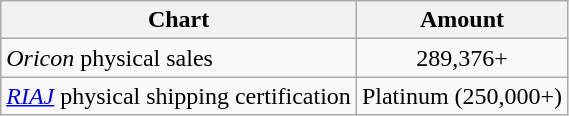<table class="wikitable">
<tr>
<th>Chart</th>
<th>Amount</th>
</tr>
<tr>
<td><em>Oricon</em> physical sales</td>
<td align="center">289,376+</td>
</tr>
<tr>
<td><em><a href='#'>RIAJ</a></em> physical shipping certification</td>
<td align="center">Platinum (250,000+)</td>
</tr>
</table>
